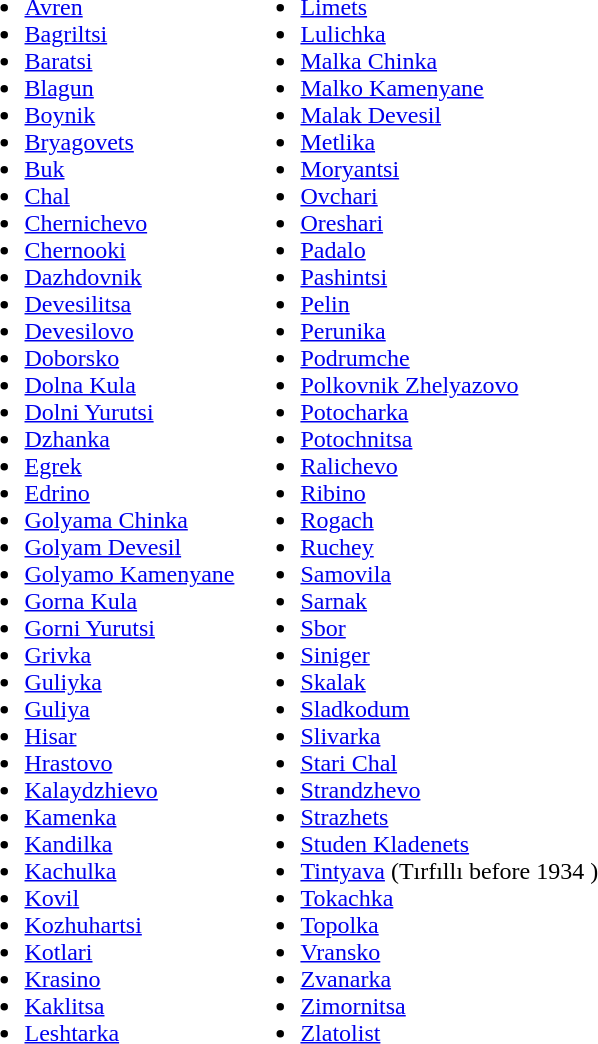<table>
<tr>
<td valign="top"><br><ul><li><a href='#'>Avren</a></li><li><a href='#'>Bagriltsi</a></li><li><a href='#'>Baratsi</a></li><li><a href='#'>Blagun</a></li><li><a href='#'>Boynik</a></li><li><a href='#'>Bryagovets</a></li><li><a href='#'>Buk</a></li><li><a href='#'>Chal</a></li><li><a href='#'>Chernichevo</a></li><li><a href='#'>Chernooki</a></li><li><a href='#'>Dazhdovnik</a></li><li><a href='#'>Devesilitsa</a></li><li><a href='#'>Devesilovo</a></li><li><a href='#'>Doborsko</a></li><li><a href='#'>Dolna Kula</a></li><li><a href='#'>Dolni Yurutsi</a></li><li><a href='#'>Dzhanka</a></li><li><a href='#'>Egrek</a></li><li><a href='#'>Edrino</a></li><li><a href='#'>Golyama Chinka</a></li><li><a href='#'>Golyam Devesil</a></li><li><a href='#'>Golyamo Kamenyane</a></li><li><a href='#'>Gorna Kula</a></li><li><a href='#'>Gorni Yurutsi</a></li><li><a href='#'>Grivka</a></li><li><a href='#'>Guliyka</a></li><li><a href='#'>Guliya</a></li><li><a href='#'>Hisar</a></li><li><a href='#'>Hrastovo</a></li><li><a href='#'>Kalaydzhievo</a></li><li><a href='#'>Kamenka</a></li><li><a href='#'>Kandilka</a></li><li><a href='#'>Kachulka</a></li><li><a href='#'>Kovil</a></li><li><a href='#'>Kozhuhartsi</a></li><li><a href='#'>Kotlari</a></li><li><a href='#'>Krasino</a></li><li><a href='#'>Kaklitsa</a></li><li><a href='#'>Leshtarka</a></li></ul></td>
<td valign="top"><br><ul><li><a href='#'>Limets</a></li><li><a href='#'>Lulichka</a></li><li><a href='#'>Malka Chinka</a></li><li><a href='#'>Malko Kamenyane</a></li><li><a href='#'>Malak Devesil</a></li><li><a href='#'>Metlika</a></li><li><a href='#'>Moryantsi</a></li><li><a href='#'>Ovchari</a></li><li><a href='#'>Oreshari</a></li><li><a href='#'>Padalo</a></li><li><a href='#'>Pashintsi</a></li><li><a href='#'>Pelin</a></li><li><a href='#'>Perunika</a></li><li><a href='#'>Podrumche</a></li><li><a href='#'>Polkovnik Zhelyazovo</a></li><li><a href='#'>Potocharka</a></li><li><a href='#'>Potochnitsa</a></li><li><a href='#'>Ralichevo</a></li><li><a href='#'>Ribino</a></li><li><a href='#'>Rogach</a></li><li><a href='#'>Ruchey</a></li><li><a href='#'>Samovila</a></li><li><a href='#'>Sarnak</a></li><li><a href='#'>Sbor</a></li><li><a href='#'>Siniger</a></li><li><a href='#'>Skalak</a></li><li><a href='#'>Sladkodum</a></li><li><a href='#'>Slivarka</a></li><li><a href='#'>Stari Chal</a></li><li><a href='#'>Strandzhevo</a></li><li><a href='#'>Strazhets</a></li><li><a href='#'>Studen Kladenets</a></li><li><a href='#'>Tintyava</a> (Tırfıllı before 1934 )</li><li><a href='#'>Tokachka</a></li><li><a href='#'>Topolka</a></li><li><a href='#'>Vransko</a></li><li><a href='#'>Zvanarka</a></li><li><a href='#'>Zimornitsa</a></li><li><a href='#'>Zlatolist</a></li></ul></td>
</tr>
</table>
